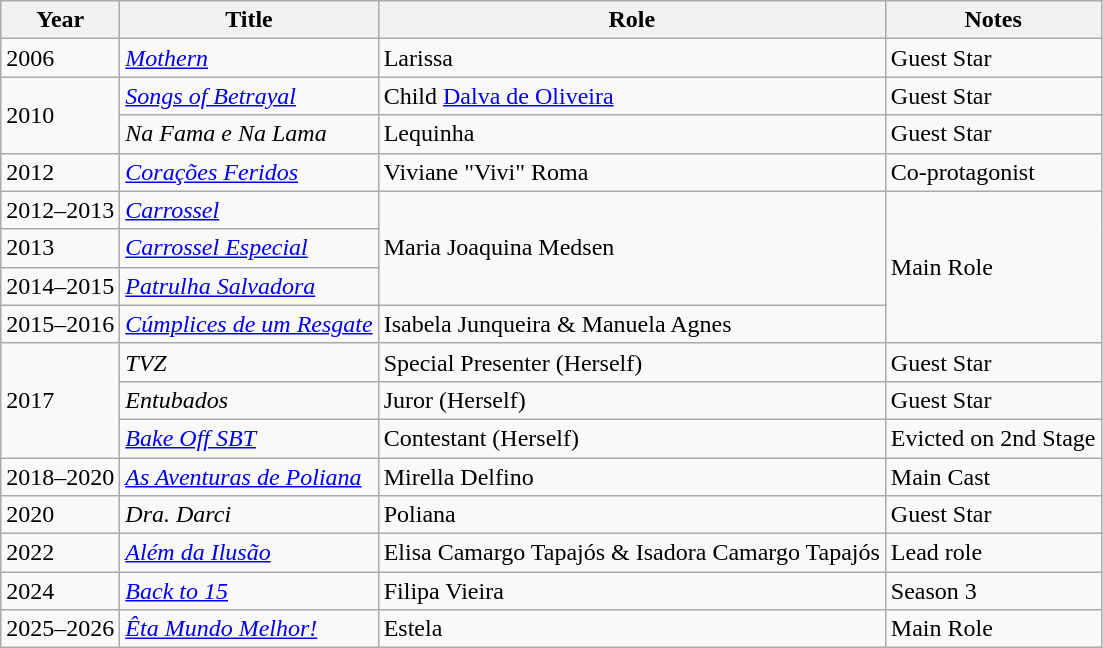<table class="wikitable">
<tr>
<th>Year</th>
<th>Title</th>
<th>Role</th>
<th class="unsortable">Notes</th>
</tr>
<tr>
<td>2006</td>
<td><em><a href='#'>Mothern</a></em></td>
<td>Larissa</td>
<td>Guest Star</td>
</tr>
<tr>
<td rowspan="2">2010</td>
<td><em><a href='#'>Songs of Betrayal</a></em></td>
<td>Child <a href='#'>Dalva de Oliveira</a></td>
<td>Guest Star</td>
</tr>
<tr>
<td><em>Na Fama e Na Lama</em></td>
<td>Lequinha</td>
<td>Guest Star</td>
</tr>
<tr>
<td>2012</td>
<td><em><a href='#'>Corações Feridos</a></em></td>
<td>Viviane "Vivi" Roma</td>
<td>Co-protagonist</td>
</tr>
<tr>
<td>2012–2013</td>
<td><a href='#'><em>Carrossel</em></a></td>
<td rowspan="3">Maria Joaquina Medsen</td>
<td rowspan="4">Main Role</td>
</tr>
<tr>
<td>2013</td>
<td><em><a href='#'>Carrossel Especial</a></em></td>
</tr>
<tr>
<td>2014–2015</td>
<td><em><a href='#'>Patrulha Salvadora</a></em></td>
</tr>
<tr>
<td>2015–2016</td>
<td><em><a href='#'>Cúmplices de um Resgate</a></em></td>
<td>Isabela Junqueira & Manuela Agnes</td>
</tr>
<tr>
<td rowspan="3">2017</td>
<td><em>TVZ</em></td>
<td>Special Presenter (Herself)</td>
<td>Guest Star</td>
</tr>
<tr>
<td><em>Entubados</em></td>
<td>Juror (Herself)</td>
<td>Guest Star</td>
</tr>
<tr>
<td><em><a href='#'>Bake Off SBT</a></em></td>
<td>Contestant (Herself)</td>
<td>Evicted on 2nd Stage</td>
</tr>
<tr>
<td>2018–2020</td>
<td><em><a href='#'>As Aventuras de Poliana</a></em></td>
<td>Mirella Delfino</td>
<td>Main Cast</td>
</tr>
<tr>
<td>2020</td>
<td><em>Dra. Darci</em></td>
<td>Poliana</td>
<td>Guest Star</td>
</tr>
<tr>
<td>2022</td>
<td><em><a href='#'>Além da Ilusão</a></em></td>
<td>Elisa Camargo Tapajós & Isadora Camargo Tapajós</td>
<td>Lead role</td>
</tr>
<tr>
<td>2024</td>
<td><em><a href='#'>Back to 15</a></em></td>
<td>Filipa Vieira</td>
<td>Season 3</td>
</tr>
<tr>
<td>2025–2026</td>
<td><em><a href='#'>Êta Mundo Melhor!</a></em></td>
<td>Estela</td>
<td>Main Role</td>
</tr>
</table>
